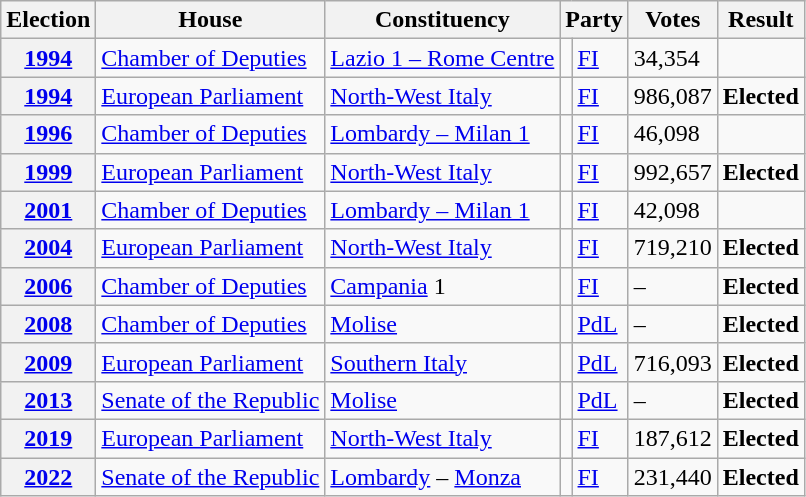<table class="wikitable">
<tr>
<th>Election</th>
<th>House</th>
<th>Constituency</th>
<th colspan="2">Party</th>
<th>Votes</th>
<th>Result</th>
</tr>
<tr>
<th><a href='#'>1994</a></th>
<td><a href='#'>Chamber of Deputies</a></td>
<td><a href='#'>Lazio 1 – Rome Centre</a></td>
<td></td>
<td><a href='#'>FI</a></td>
<td>34,354</td>
<td></td>
</tr>
<tr>
<th><a href='#'>1994</a></th>
<td><a href='#'>European Parliament</a></td>
<td><a href='#'>North-West Italy</a></td>
<td></td>
<td><a href='#'>FI</a></td>
<td>986,087</td>
<td> <strong>Elected</strong></td>
</tr>
<tr>
<th><a href='#'>1996</a></th>
<td><a href='#'>Chamber of Deputies</a></td>
<td><a href='#'>Lombardy – Milan 1</a></td>
<td></td>
<td><a href='#'>FI</a></td>
<td>46,098</td>
<td></td>
</tr>
<tr>
<th><a href='#'>1999</a></th>
<td><a href='#'>European Parliament</a></td>
<td><a href='#'>North-West Italy</a></td>
<td></td>
<td><a href='#'>FI</a></td>
<td>992,657</td>
<td> <strong>Elected</strong></td>
</tr>
<tr>
<th><a href='#'>2001</a></th>
<td><a href='#'>Chamber of Deputies</a></td>
<td><a href='#'>Lombardy – Milan 1</a></td>
<td></td>
<td><a href='#'>FI</a></td>
<td>42,098</td>
<td></td>
</tr>
<tr>
<th><a href='#'>2004</a></th>
<td><a href='#'>European Parliament</a></td>
<td><a href='#'>North-West Italy</a></td>
<td></td>
<td><a href='#'>FI</a></td>
<td>719,210</td>
<td> <strong>Elected</strong></td>
</tr>
<tr>
<th><a href='#'>2006</a></th>
<td><a href='#'>Chamber of Deputies</a></td>
<td><a href='#'>Campania</a> 1</td>
<td></td>
<td><a href='#'>FI</a></td>
<td>–</td>
<td> <strong>Elected</strong></td>
</tr>
<tr>
<th><a href='#'>2008</a></th>
<td><a href='#'>Chamber of Deputies</a></td>
<td><a href='#'>Molise</a></td>
<td></td>
<td><a href='#'>PdL</a></td>
<td>–</td>
<td> <strong>Elected</strong></td>
</tr>
<tr>
<th><a href='#'>2009</a></th>
<td><a href='#'>European Parliament</a></td>
<td><a href='#'>Southern Italy</a></td>
<td></td>
<td><a href='#'>PdL</a></td>
<td>716,093</td>
<td> <strong>Elected</strong></td>
</tr>
<tr>
<th><a href='#'>2013</a></th>
<td><a href='#'>Senate of the Republic</a></td>
<td><a href='#'>Molise</a></td>
<td></td>
<td><a href='#'>PdL</a></td>
<td>–</td>
<td> <strong>Elected</strong></td>
</tr>
<tr>
<th><a href='#'>2019</a></th>
<td><a href='#'>European Parliament</a></td>
<td><a href='#'>North-West Italy</a></td>
<td></td>
<td><a href='#'>FI</a></td>
<td>187,612</td>
<td> <strong>Elected</strong></td>
</tr>
<tr>
<th><a href='#'>2022</a></th>
<td><a href='#'>Senate of the Republic</a></td>
<td><a href='#'>Lombardy</a> – <a href='#'>Monza</a></td>
<td></td>
<td><a href='#'>FI</a></td>
<td>231,440</td>
<td> <strong>Elected</strong></td>
</tr>
</table>
